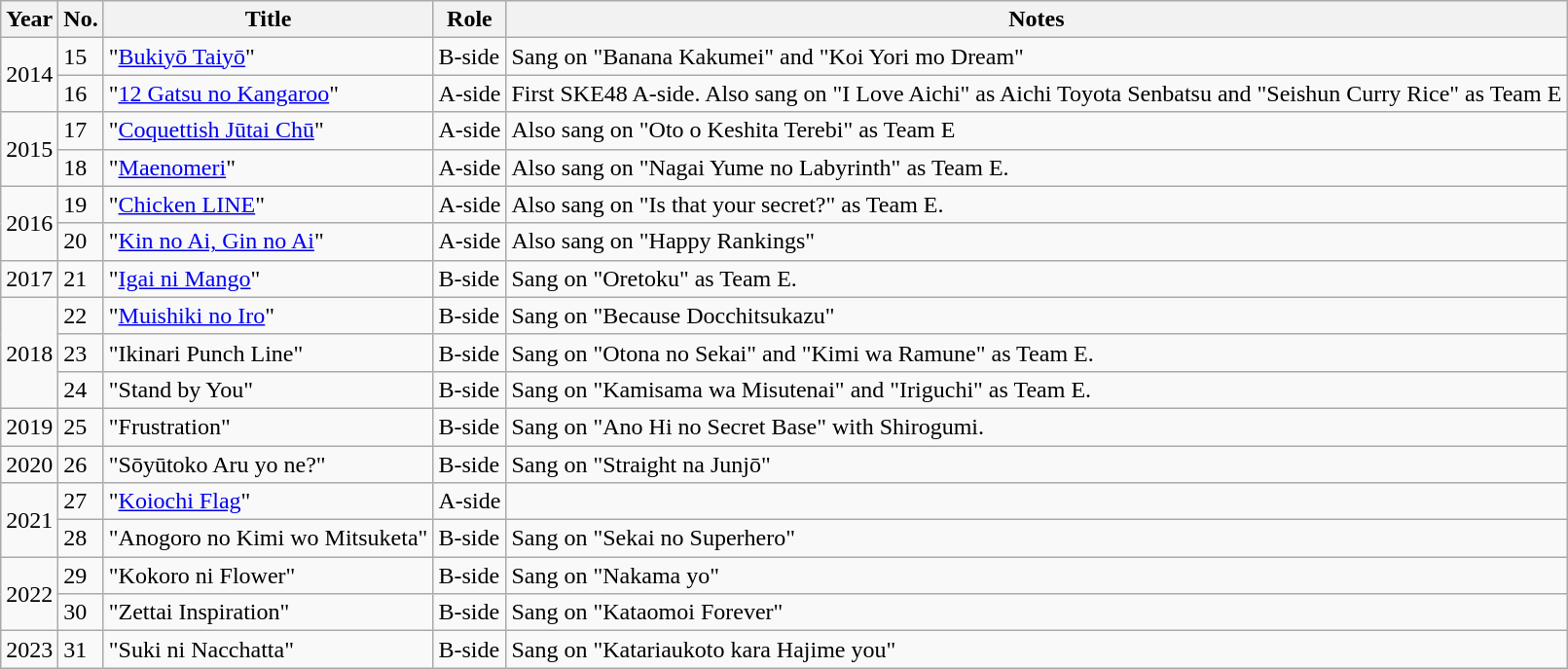<table class="wikitable sortable">
<tr>
<th>Year</th>
<th data-sort-type="number">No. </th>
<th>Title </th>
<th>Role </th>
<th class="unsortable">Notes </th>
</tr>
<tr>
<td rowspan="2">2014</td>
<td>15</td>
<td>"<a href='#'>Bukiyō Taiyō</a>"</td>
<td>B-side</td>
<td>Sang on "Banana Kakumei" and "Koi Yori mo Dream"</td>
</tr>
<tr>
<td>16</td>
<td>"<a href='#'>12 Gatsu no Kangaroo</a>"</td>
<td>A-side</td>
<td>First SKE48 A-side. Also sang on "I Love Aichi" as Aichi Toyota Senbatsu and "Seishun Curry Rice" as Team E</td>
</tr>
<tr>
<td rowspan="2">2015</td>
<td>17</td>
<td>"<a href='#'>Coquettish Jūtai Chū</a>"</td>
<td>A-side</td>
<td>Also sang on "Oto o Keshita Terebi" as Team E</td>
</tr>
<tr>
<td>18</td>
<td>"<a href='#'>Maenomeri</a>"</td>
<td>A-side</td>
<td>Also sang on "Nagai Yume no Labyrinth" as Team E.</td>
</tr>
<tr>
<td rowspan="2">2016</td>
<td>19</td>
<td>"<a href='#'>Chicken LINE</a>"</td>
<td>A-side</td>
<td>Also sang on "Is that your secret?" as Team E.</td>
</tr>
<tr>
<td>20</td>
<td>"<a href='#'>Kin no Ai, Gin no Ai</a>"</td>
<td>A-side</td>
<td>Also sang on "Happy Rankings"</td>
</tr>
<tr>
<td>2017</td>
<td>21</td>
<td>"<a href='#'>Igai ni Mango</a>"</td>
<td>B-side</td>
<td>Sang on "Oretoku" as Team E.</td>
</tr>
<tr>
<td rowspan="3">2018</td>
<td>22</td>
<td>"<a href='#'>Muishiki no Iro</a>"</td>
<td>B-side</td>
<td>Sang on "Because Docchitsukazu"</td>
</tr>
<tr>
<td>23</td>
<td>"Ikinari Punch Line"</td>
<td>B-side</td>
<td>Sang on "Otona no Sekai" and "Kimi wa Ramune" as Team E.</td>
</tr>
<tr>
<td>24</td>
<td>"Stand by You"</td>
<td>B-side</td>
<td>Sang on "Kamisama wa Misutenai" and "Iriguchi" as Team E.</td>
</tr>
<tr>
<td>2019</td>
<td>25</td>
<td>"Frustration"</td>
<td>B-side</td>
<td>Sang on "Ano Hi no Secret Base" with Shirogumi.</td>
</tr>
<tr>
<td>2020</td>
<td>26</td>
<td>"Sōyūtoko Aru yo ne?"</td>
<td>B-side</td>
<td>Sang on "Straight na Junjō"</td>
</tr>
<tr>
<td rowspan="2">2021</td>
<td>27</td>
<td>"<a href='#'>Koiochi Flag</a>"</td>
<td>A-side</td>
<td></td>
</tr>
<tr>
<td>28</td>
<td>"Anogoro no Kimi wo Mitsuketa"</td>
<td>B-side</td>
<td>Sang on "Sekai no Superhero"</td>
</tr>
<tr>
<td rowspan="2">2022</td>
<td>29</td>
<td>"Kokoro ni Flower"</td>
<td>B-side</td>
<td>Sang on "Nakama yo"</td>
</tr>
<tr>
<td>30</td>
<td>"Zettai Inspiration"</td>
<td>B-side</td>
<td>Sang on "Kataomoi Forever"</td>
</tr>
<tr>
<td>2023</td>
<td>31</td>
<td>"Suki ni Nacchatta"</td>
<td>B-side</td>
<td>Sang on "Katariaukoto kara Hajime you"</td>
</tr>
</table>
